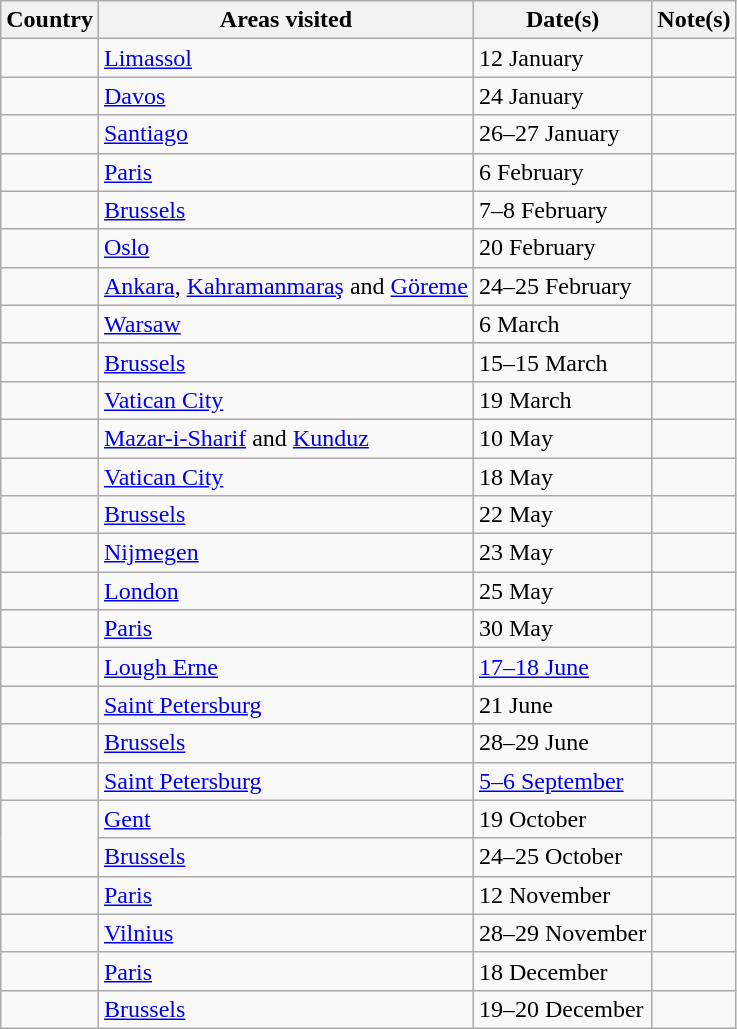<table class="wikitable">
<tr>
<th scope=col>Country</th>
<th scope=col>Areas visited</th>
<th scope=col>Date(s)</th>
<th scope=col>Note(s)</th>
</tr>
<tr>
<td></td>
<td><a href='#'>Limassol</a></td>
<td>12 January</td>
<td></td>
</tr>
<tr>
<td></td>
<td><a href='#'>Davos</a></td>
<td>24 January</td>
<td></td>
</tr>
<tr>
<td></td>
<td><a href='#'>Santiago</a></td>
<td>26–27 January</td>
<td></td>
</tr>
<tr>
<td></td>
<td><a href='#'>Paris</a></td>
<td>6 February</td>
<td></td>
</tr>
<tr>
<td></td>
<td><a href='#'>Brussels</a></td>
<td>7–8 February</td>
<td></td>
</tr>
<tr>
<td></td>
<td><a href='#'>Oslo</a></td>
<td>20 February</td>
<td></td>
</tr>
<tr>
<td></td>
<td><a href='#'>Ankara</a>, <a href='#'>Kahramanmaraş</a> and <a href='#'>Göreme</a></td>
<td>24–25 February</td>
<td></td>
</tr>
<tr>
<td></td>
<td><a href='#'>Warsaw</a></td>
<td>6 March</td>
<td></td>
</tr>
<tr>
<td></td>
<td><a href='#'>Brussels</a></td>
<td>15–15 March</td>
<td></td>
</tr>
<tr>
<td></td>
<td><a href='#'>Vatican City</a></td>
<td>19 March</td>
<td></td>
</tr>
<tr>
<td></td>
<td><a href='#'>Mazar-i-Sharif</a> and <a href='#'>Kunduz</a></td>
<td>10 May</td>
<td></td>
</tr>
<tr>
<td></td>
<td><a href='#'>Vatican City</a></td>
<td>18 May</td>
<td></td>
</tr>
<tr>
<td></td>
<td><a href='#'>Brussels</a></td>
<td>22 May</td>
<td></td>
</tr>
<tr>
<td></td>
<td><a href='#'>Nijmegen</a></td>
<td>23 May</td>
<td></td>
</tr>
<tr>
<td></td>
<td><a href='#'>London</a></td>
<td>25 May</td>
<td></td>
</tr>
<tr>
<td></td>
<td><a href='#'>Paris</a></td>
<td>30 May</td>
<td></td>
</tr>
<tr>
<td></td>
<td><a href='#'>Lough Erne</a></td>
<td><a href='#'>17–18 June</a></td>
<td></td>
</tr>
<tr>
<td></td>
<td><a href='#'>Saint Petersburg</a></td>
<td>21 June</td>
<td></td>
</tr>
<tr>
<td></td>
<td><a href='#'>Brussels</a></td>
<td>28–29 June</td>
<td></td>
</tr>
<tr>
<td></td>
<td><a href='#'>Saint Petersburg</a></td>
<td><a href='#'>5–6 September</a></td>
<td></td>
</tr>
<tr>
<td rowspan="2"></td>
<td><a href='#'>Gent</a></td>
<td>19 October</td>
<td></td>
</tr>
<tr>
<td><a href='#'>Brussels</a></td>
<td>24–25 October</td>
<td></td>
</tr>
<tr>
<td></td>
<td><a href='#'>Paris</a></td>
<td>12 November</td>
<td></td>
</tr>
<tr>
<td></td>
<td><a href='#'>Vilnius</a></td>
<td>28–29 November</td>
<td></td>
</tr>
<tr>
<td></td>
<td><a href='#'>Paris</a></td>
<td>18 December</td>
<td></td>
</tr>
<tr>
<td></td>
<td><a href='#'>Brussels</a></td>
<td>19–20 December</td>
<td></td>
</tr>
</table>
